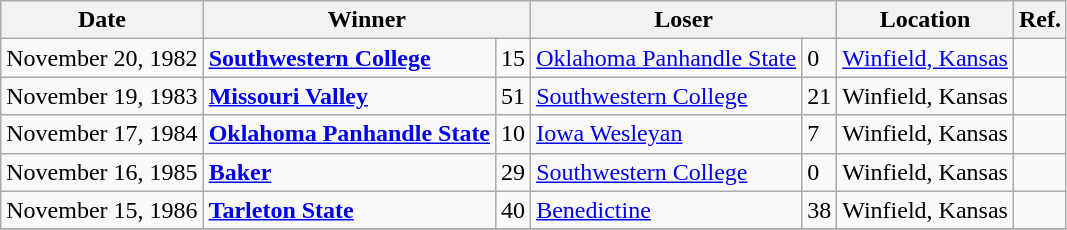<table class="wikitable">
<tr>
<th>Date</th>
<th colspan="2">Winner</th>
<th colspan="2">Loser</th>
<th>Location</th>
<th>Ref.</th>
</tr>
<tr>
<td>November 20, 1982</td>
<td><strong><a href='#'>Southwestern College</a></strong></td>
<td>15</td>
<td><a href='#'>Oklahoma Panhandle State</a></td>
<td>0</td>
<td><a href='#'>Winfield, Kansas</a></td>
<td></td>
</tr>
<tr>
<td>November 19, 1983</td>
<td><strong><a href='#'>Missouri Valley</a></strong></td>
<td>51</td>
<td><a href='#'>Southwestern College</a></td>
<td>21</td>
<td>Winfield, Kansas</td>
<td></td>
</tr>
<tr>
<td>November 17, 1984</td>
<td><strong><a href='#'>Oklahoma Panhandle State</a></strong></td>
<td>10</td>
<td><a href='#'>Iowa Wesleyan</a></td>
<td>7</td>
<td>Winfield, Kansas</td>
<td></td>
</tr>
<tr>
<td>November 16, 1985</td>
<td><strong><a href='#'>Baker</a></strong></td>
<td>29</td>
<td><a href='#'>Southwestern College</a></td>
<td>0</td>
<td>Winfield, Kansas</td>
<td></td>
</tr>
<tr>
<td>November 15, 1986</td>
<td><strong><a href='#'>Tarleton State</a></strong></td>
<td>40</td>
<td><a href='#'>Benedictine</a></td>
<td>38</td>
<td>Winfield, Kansas</td>
<td></td>
</tr>
<tr>
</tr>
</table>
